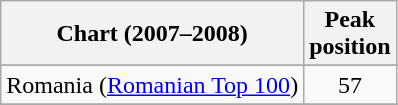<table class="wikitable sortable">
<tr>
<th>Chart (2007–2008)</th>
<th>Peak<br>position</th>
</tr>
<tr>
</tr>
<tr>
</tr>
<tr>
<td>Romania (<a href='#'>Romanian Top 100</a>)</td>
<td align="center">57</td>
</tr>
<tr>
</tr>
</table>
